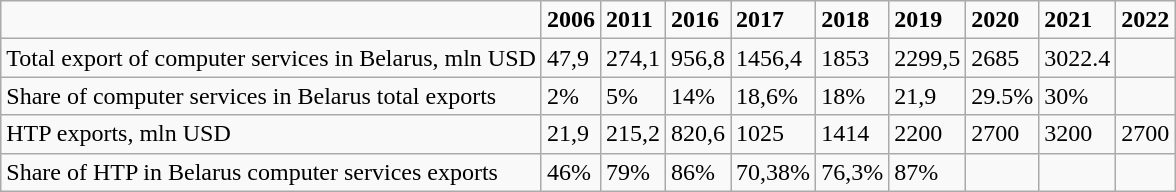<table class="wikitable">
<tr>
<td></td>
<td><strong>2006</strong></td>
<td><strong>2011</strong></td>
<td><strong>2016</strong></td>
<td><strong>2017</strong></td>
<td><strong>2018</strong></td>
<td><strong>2019</strong></td>
<td><strong>2020</strong></td>
<td><strong>2021</strong></td>
<td><strong>2022</strong></td>
</tr>
<tr>
<td>Total export of computer services in Belarus, mln USD</td>
<td>47,9</td>
<td>274,1</td>
<td>956,8</td>
<td>1456,4</td>
<td>1853</td>
<td>2299,5</td>
<td>2685</td>
<td>3022.4</td>
<td></td>
</tr>
<tr>
<td>Share of computer services in Belarus total exports</td>
<td>2%</td>
<td>5%</td>
<td>14%</td>
<td>18,6%</td>
<td>18%</td>
<td>21,9</td>
<td>29.5%</td>
<td>30%</td>
</tr>
<tr>
<td>HTP exports, mln USD</td>
<td>21,9</td>
<td>215,2</td>
<td>820,6</td>
<td>1025</td>
<td>1414</td>
<td>2200</td>
<td>2700</td>
<td>3200</td>
<td>2700</td>
</tr>
<tr>
<td>Share of HTP in Belarus computer services exports</td>
<td>46%</td>
<td>79%</td>
<td>86%</td>
<td>70,38%</td>
<td>76,3%</td>
<td>87%</td>
<td></td>
<td></td>
</tr>
</table>
